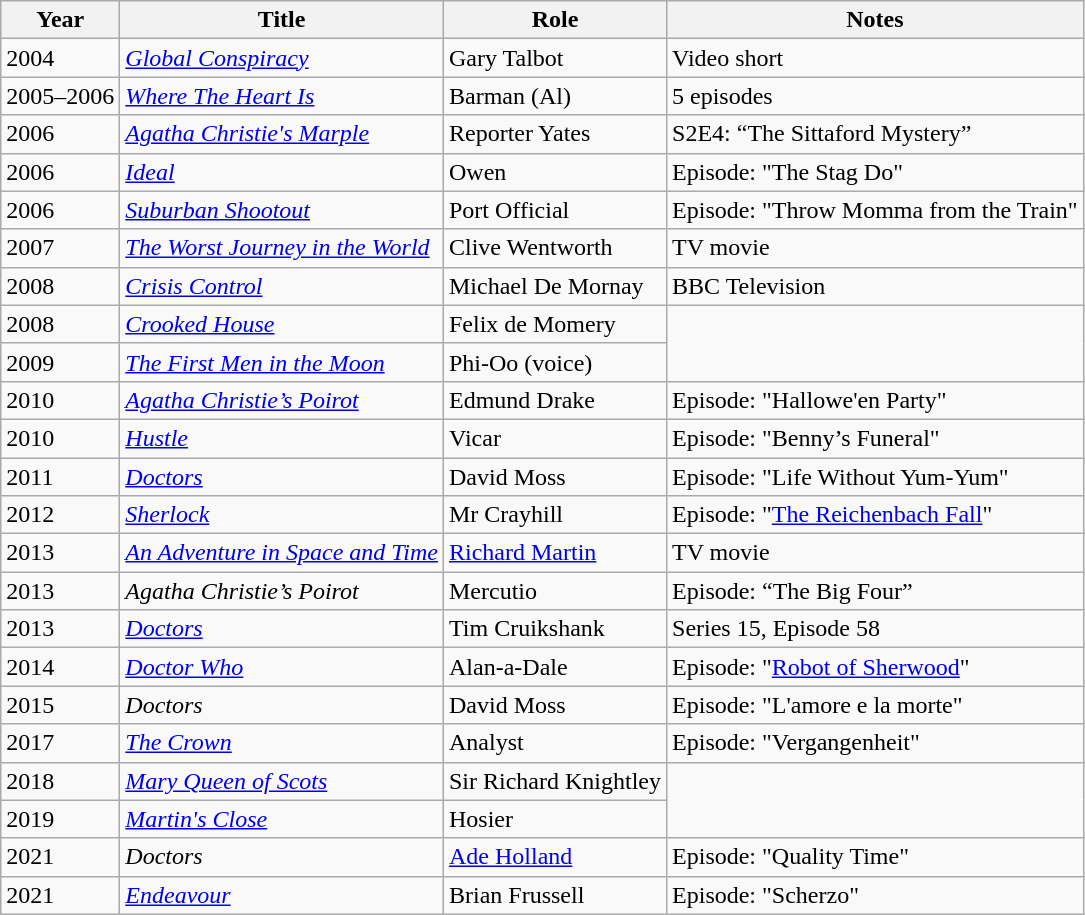<table class="wikitable sortable">
<tr>
<th>Year</th>
<th>Title</th>
<th>Role</th>
<th>Notes</th>
</tr>
<tr>
<td>2004</td>
<td><em><a href='#'>Global Conspiracy</a></em></td>
<td>Gary Talbot</td>
<td>Video short</td>
</tr>
<tr>
<td>2005–2006</td>
<td><em><a href='#'>Where The Heart Is</a></em></td>
<td>Barman (Al)</td>
<td>5 episodes</td>
</tr>
<tr>
<td>2006</td>
<td><em><a href='#'>Agatha Christie's Marple</a></em></td>
<td>Reporter Yates</td>
<td>S2E4: “The Sittaford Mystery”</td>
</tr>
<tr>
<td>2006</td>
<td><em><a href='#'>Ideal</a></em></td>
<td>Owen</td>
<td>Episode: "The Stag Do"</td>
</tr>
<tr>
<td>2006</td>
<td><em><a href='#'>Suburban Shootout</a></em></td>
<td>Port Official</td>
<td>Episode: "Throw Momma from the Train"</td>
</tr>
<tr>
<td>2007</td>
<td><em><a href='#'>The Worst Journey in the World</a></em></td>
<td>Clive Wentworth</td>
<td>TV movie</td>
</tr>
<tr>
<td>2008</td>
<td><em><a href='#'>Crisis Control</a></em></td>
<td>Michael De Mornay</td>
<td>BBC Television</td>
</tr>
<tr>
<td>2008</td>
<td><em><a href='#'>Crooked House</a></em></td>
<td>Felix de Momery</td>
</tr>
<tr>
<td>2009</td>
<td><em><a href='#'>The First Men in the Moon</a></em></td>
<td>Phi-Oo (voice)</td>
</tr>
<tr>
<td>2010</td>
<td><em><a href='#'>Agatha Christie’s Poirot</a></em></td>
<td>Edmund Drake</td>
<td>Episode: "Hallowe'en Party"</td>
</tr>
<tr>
<td>2010</td>
<td><em><a href='#'>Hustle</a></em></td>
<td>Vicar</td>
<td>Episode: "Benny’s Funeral"</td>
</tr>
<tr>
<td>2011</td>
<td><em><a href='#'>Doctors</a></em></td>
<td>David Moss</td>
<td>Episode: "Life Without Yum-Yum"</td>
</tr>
<tr>
<td>2012</td>
<td><em><a href='#'>Sherlock</a></em></td>
<td>Mr Crayhill</td>
<td>Episode: "<a href='#'>The Reichenbach Fall</a>"</td>
</tr>
<tr>
<td>2013</td>
<td><em><a href='#'>An Adventure in Space and Time</a></em></td>
<td><a href='#'>Richard Martin</a></td>
<td>TV movie</td>
</tr>
<tr>
<td>2013</td>
<td><em>Agatha Christie’s Poirot</em></td>
<td>Mercutio</td>
<td>Episode: “The Big Four”</td>
</tr>
<tr>
<td>2013</td>
<td><em><a href='#'>Doctors</a></em></td>
<td>Tim Cruikshank</td>
<td>Series 15, Episode 58</td>
</tr>
<tr>
<td>2014</td>
<td><em><a href='#'>Doctor Who</a></em></td>
<td>Alan-a-Dale</td>
<td>Episode: "<a href='#'>Robot of Sherwood</a>"</td>
</tr>
<tr>
<td>2015</td>
<td><em>Doctors</em></td>
<td>David Moss</td>
<td>Episode: "L'amore e la morte"</td>
</tr>
<tr>
<td>2017</td>
<td><em><a href='#'>The Crown</a></em></td>
<td>Analyst</td>
<td>Episode: "Vergangenheit"</td>
</tr>
<tr>
<td>2018</td>
<td><em><a href='#'>Mary Queen of Scots</a></em></td>
<td>Sir Richard Knightley</td>
</tr>
<tr>
<td>2019</td>
<td><em><a href='#'> Martin's Close</a></em></td>
<td>Hosier</td>
</tr>
<tr>
<td>2021</td>
<td><em>Doctors</em></td>
<td><a href='#'>Ade Holland</a></td>
<td>Episode: "Quality Time"</td>
</tr>
<tr>
<td>2021</td>
<td><em><a href='#'>Endeavour</a></em></td>
<td>Brian Frussell</td>
<td>Episode: "Scherzo"</td>
</tr>
</table>
